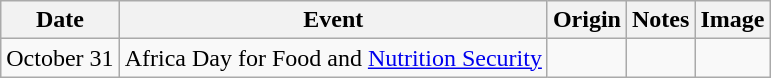<table class="wikitable sortable">
<tr>
<th>Date</th>
<th>Event</th>
<th>Origin</th>
<th>Notes</th>
<th>Image</th>
</tr>
<tr>
<td>October 31</td>
<td>Africa Day for Food and <a href='#'>Nutrition Security</a></td>
<td></td>
<td></td>
<td></td>
</tr>
</table>
